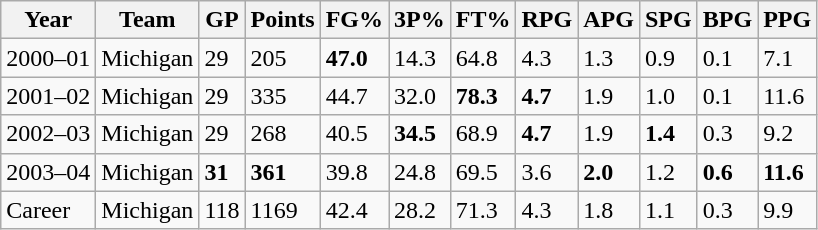<table class="wikitable">
<tr>
<th>Year</th>
<th>Team</th>
<th>GP</th>
<th>Points</th>
<th>FG%</th>
<th>3P%</th>
<th>FT%</th>
<th>RPG</th>
<th>APG</th>
<th>SPG</th>
<th>BPG</th>
<th>PPG</th>
</tr>
<tr>
<td>2000–01</td>
<td>Michigan</td>
<td>29</td>
<td>205</td>
<td><strong>47.0</strong></td>
<td>14.3</td>
<td>64.8</td>
<td>4.3</td>
<td>1.3</td>
<td>0.9</td>
<td>0.1</td>
<td>7.1</td>
</tr>
<tr>
<td>2001–02</td>
<td>Michigan</td>
<td>29</td>
<td>335</td>
<td>44.7</td>
<td>32.0</td>
<td><strong>78.3</strong></td>
<td><strong>4.7</strong></td>
<td>1.9</td>
<td>1.0</td>
<td>0.1</td>
<td>11.6</td>
</tr>
<tr>
<td>2002–03</td>
<td>Michigan</td>
<td>29</td>
<td>268</td>
<td>40.5</td>
<td><strong>34.5</strong></td>
<td>68.9</td>
<td><strong>4.7</strong></td>
<td>1.9</td>
<td><strong>1.4</strong></td>
<td>0.3</td>
<td>9.2</td>
</tr>
<tr>
<td>2003–04</td>
<td>Michigan</td>
<td><strong>31</strong></td>
<td><strong>361</strong></td>
<td>39.8</td>
<td>24.8</td>
<td>69.5</td>
<td>3.6</td>
<td><strong>2.0</strong></td>
<td>1.2</td>
<td><strong>0.6</strong></td>
<td><strong>11.6</strong></td>
</tr>
<tr>
<td>Career</td>
<td>Michigan</td>
<td>118</td>
<td>1169</td>
<td>42.4</td>
<td>28.2</td>
<td>71.3</td>
<td>4.3</td>
<td>1.8</td>
<td>1.1</td>
<td>0.3</td>
<td>9.9</td>
</tr>
</table>
